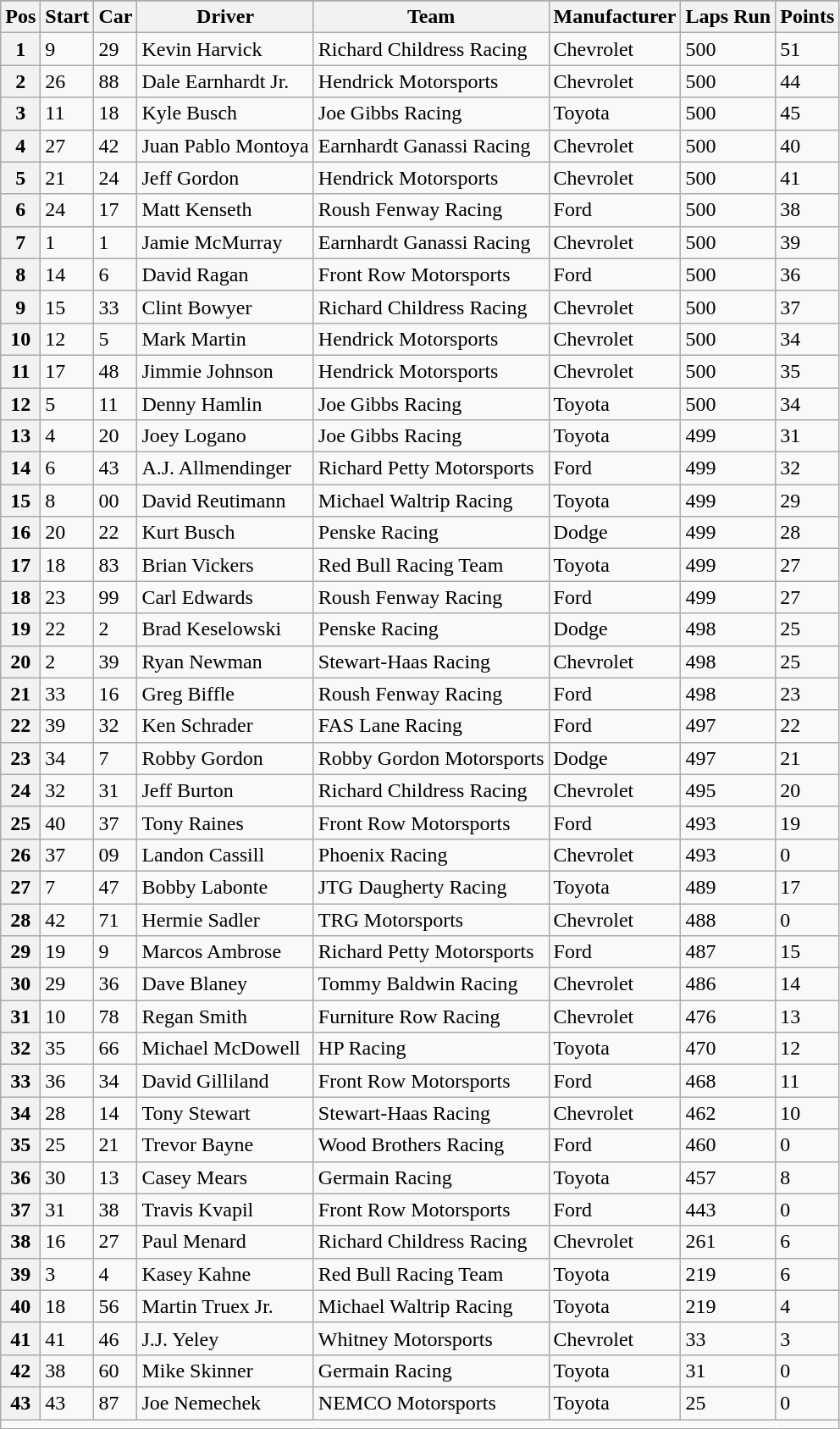<table class="sortable wikitable" border="1">
<tr>
</tr>
<tr>
<th scope="col">Pos</th>
<th scope="col">Start</th>
<th scope="col">Car</th>
<th scope="col">Driver</th>
<th scope="col">Team</th>
<th scope="col">Manufacturer</th>
<th scope="col">Laps Run</th>
<th scope="col">Points</th>
</tr>
<tr>
<th scope="row">1</th>
<td>9</td>
<td>29</td>
<td>Kevin Harvick</td>
<td>Richard Childress Racing</td>
<td>Chevrolet</td>
<td>500</td>
<td>51</td>
</tr>
<tr>
<th scope="row">2</th>
<td>26</td>
<td>88</td>
<td>Dale Earnhardt Jr.</td>
<td>Hendrick Motorsports</td>
<td>Chevrolet</td>
<td>500</td>
<td>44</td>
</tr>
<tr>
<th scope="row">3</th>
<td>11</td>
<td>18</td>
<td>Kyle Busch</td>
<td>Joe Gibbs Racing</td>
<td>Toyota</td>
<td>500</td>
<td>45</td>
</tr>
<tr>
<th scope="row">4</th>
<td>27</td>
<td>42</td>
<td>Juan Pablo Montoya</td>
<td>Earnhardt Ganassi Racing</td>
<td>Chevrolet</td>
<td>500</td>
<td>40</td>
</tr>
<tr>
<th scope="row">5</th>
<td>21</td>
<td>24</td>
<td>Jeff Gordon</td>
<td>Hendrick Motorsports</td>
<td>Chevrolet</td>
<td>500</td>
<td>41</td>
</tr>
<tr>
<th scope="row">6</th>
<td>24</td>
<td>17</td>
<td>Matt Kenseth</td>
<td>Roush Fenway Racing</td>
<td>Ford</td>
<td>500</td>
<td>38</td>
</tr>
<tr>
<th scope="row">7</th>
<td>1</td>
<td>1</td>
<td>Jamie McMurray</td>
<td>Earnhardt Ganassi Racing</td>
<td>Chevrolet</td>
<td>500</td>
<td>39</td>
</tr>
<tr>
<th scope="row">8</th>
<td>14</td>
<td>6</td>
<td>David Ragan</td>
<td>Front Row Motorsports</td>
<td>Ford</td>
<td>500</td>
<td>36</td>
</tr>
<tr>
<th scope="row">9</th>
<td>15</td>
<td>33</td>
<td>Clint Bowyer</td>
<td>Richard Childress Racing</td>
<td>Chevrolet</td>
<td>500</td>
<td>37</td>
</tr>
<tr>
<th scope="row">10</th>
<td>12</td>
<td>5</td>
<td>Mark Martin</td>
<td>Hendrick Motorsports</td>
<td>Chevrolet</td>
<td>500</td>
<td>34</td>
</tr>
<tr>
<th scope="row">11</th>
<td>17</td>
<td>48</td>
<td>Jimmie Johnson</td>
<td>Hendrick Motorsports</td>
<td>Chevrolet</td>
<td>500</td>
<td>35</td>
</tr>
<tr>
<th scope="row">12</th>
<td>5</td>
<td>11</td>
<td>Denny Hamlin</td>
<td>Joe Gibbs Racing</td>
<td>Toyota</td>
<td>500</td>
<td>34</td>
</tr>
<tr>
<th scope="row">13</th>
<td>4</td>
<td>20</td>
<td>Joey Logano</td>
<td>Joe Gibbs Racing</td>
<td>Toyota</td>
<td>499</td>
<td>31</td>
</tr>
<tr>
<th scope="row">14</th>
<td>6</td>
<td>43</td>
<td>A.J. Allmendinger</td>
<td>Richard Petty Motorsports</td>
<td>Ford</td>
<td>499</td>
<td>32</td>
</tr>
<tr>
<th scope="row">15</th>
<td>8</td>
<td>00</td>
<td>David Reutimann</td>
<td>Michael Waltrip Racing</td>
<td>Toyota</td>
<td>499</td>
<td>29</td>
</tr>
<tr>
<th scope="row">16</th>
<td>20</td>
<td>22</td>
<td>Kurt Busch</td>
<td>Penske Racing</td>
<td>Dodge</td>
<td>499</td>
<td>28</td>
</tr>
<tr>
<th scope="row">17</th>
<td>18</td>
<td>83</td>
<td>Brian Vickers</td>
<td>Red Bull Racing Team</td>
<td>Toyota</td>
<td>499</td>
<td>27</td>
</tr>
<tr>
<th scope="row">18</th>
<td>23</td>
<td>99</td>
<td>Carl Edwards</td>
<td>Roush Fenway Racing</td>
<td>Ford</td>
<td>499</td>
<td>27</td>
</tr>
<tr>
<th scope="row">19</th>
<td>22</td>
<td>2</td>
<td>Brad Keselowski</td>
<td>Penske Racing</td>
<td>Dodge</td>
<td>498</td>
<td>25</td>
</tr>
<tr>
<th scope="row">20</th>
<td>2</td>
<td>39</td>
<td>Ryan Newman</td>
<td>Stewart-Haas Racing</td>
<td>Chevrolet</td>
<td>498</td>
<td>25</td>
</tr>
<tr>
<th scope="row">21</th>
<td>33</td>
<td>16</td>
<td>Greg Biffle</td>
<td>Roush Fenway Racing</td>
<td>Ford</td>
<td>498</td>
<td>23</td>
</tr>
<tr>
<th scope="row">22</th>
<td>39</td>
<td>32</td>
<td>Ken Schrader</td>
<td>FAS Lane Racing</td>
<td>Ford</td>
<td>497</td>
<td>22</td>
</tr>
<tr>
<th scope="row">23</th>
<td>34</td>
<td>7</td>
<td>Robby Gordon</td>
<td>Robby Gordon Motorsports</td>
<td>Dodge</td>
<td>497</td>
<td>21</td>
</tr>
<tr>
<th scope="row">24</th>
<td>32</td>
<td>31</td>
<td>Jeff Burton</td>
<td>Richard Childress Racing</td>
<td>Chevrolet</td>
<td>495</td>
<td>20</td>
</tr>
<tr>
<th scope="row">25</th>
<td>40</td>
<td>37</td>
<td>Tony Raines</td>
<td>Front Row Motorsports</td>
<td>Ford</td>
<td>493</td>
<td>19</td>
</tr>
<tr>
<th scope="row">26</th>
<td>37</td>
<td>09</td>
<td>Landon Cassill</td>
<td>Phoenix Racing</td>
<td>Chevrolet</td>
<td>493</td>
<td>0</td>
</tr>
<tr>
<th scope="row">27</th>
<td>7</td>
<td>47</td>
<td>Bobby Labonte</td>
<td>JTG Daugherty Racing</td>
<td>Toyota</td>
<td>489</td>
<td>17</td>
</tr>
<tr>
<th scope="row">28</th>
<td>42</td>
<td>71</td>
<td>Hermie Sadler</td>
<td>TRG Motorsports</td>
<td>Chevrolet</td>
<td>488</td>
<td>0</td>
</tr>
<tr>
<th scope="row">29</th>
<td>19</td>
<td>9</td>
<td>Marcos Ambrose</td>
<td>Richard Petty Motorsports</td>
<td>Ford</td>
<td>487</td>
<td>15</td>
</tr>
<tr>
<th scope="row">30</th>
<td>29</td>
<td>36</td>
<td>Dave Blaney</td>
<td>Tommy Baldwin Racing</td>
<td>Chevrolet</td>
<td>486</td>
<td>14</td>
</tr>
<tr>
<th scope="row">31</th>
<td>10</td>
<td>78</td>
<td>Regan Smith</td>
<td>Furniture Row Racing</td>
<td>Chevrolet</td>
<td>476</td>
<td>13</td>
</tr>
<tr>
<th scope="row">32</th>
<td>35</td>
<td>66</td>
<td>Michael McDowell</td>
<td>HP Racing</td>
<td>Toyota</td>
<td>470</td>
<td>12</td>
</tr>
<tr>
<th scope="row">33</th>
<td>36</td>
<td>34</td>
<td>David Gilliland</td>
<td>Front Row Motorsports</td>
<td>Ford</td>
<td>468</td>
<td>11</td>
</tr>
<tr>
<th scope="row">34</th>
<td>28</td>
<td>14</td>
<td>Tony Stewart</td>
<td>Stewart-Haas Racing</td>
<td>Chevrolet</td>
<td>462</td>
<td>10</td>
</tr>
<tr>
<th scope="row">35</th>
<td>25</td>
<td>21</td>
<td>Trevor Bayne</td>
<td>Wood Brothers Racing</td>
<td>Ford</td>
<td>460</td>
<td>0</td>
</tr>
<tr>
<th scope="row">36</th>
<td>30</td>
<td>13</td>
<td>Casey Mears</td>
<td>Germain Racing</td>
<td>Toyota</td>
<td>457</td>
<td>8</td>
</tr>
<tr>
<th scope="row">37</th>
<td>31</td>
<td>38</td>
<td>Travis Kvapil</td>
<td>Front Row Motorsports</td>
<td>Ford</td>
<td>443</td>
<td>0</td>
</tr>
<tr>
<th scope="row">38</th>
<td>16</td>
<td>27</td>
<td>Paul Menard</td>
<td>Richard Childress Racing</td>
<td>Chevrolet</td>
<td>261</td>
<td>6</td>
</tr>
<tr>
<th scope="row">39</th>
<td>3</td>
<td>4</td>
<td>Kasey Kahne</td>
<td>Red Bull Racing Team</td>
<td>Toyota</td>
<td>219</td>
<td>6</td>
</tr>
<tr>
<th scope="row">40</th>
<td>18</td>
<td>56</td>
<td>Martin Truex Jr.</td>
<td>Michael Waltrip Racing</td>
<td>Toyota</td>
<td>219</td>
<td>4</td>
</tr>
<tr>
<th scope="row">41</th>
<td>41</td>
<td>46</td>
<td>J.J. Yeley</td>
<td>Whitney Motorsports</td>
<td>Chevrolet</td>
<td>33</td>
<td>3</td>
</tr>
<tr>
<th scope="row">42</th>
<td>38</td>
<td>60</td>
<td>Mike Skinner</td>
<td>Germain Racing</td>
<td>Toyota</td>
<td>31</td>
<td>0</td>
</tr>
<tr>
<th scope="row">43</th>
<td>43</td>
<td>87</td>
<td>Joe Nemechek</td>
<td>NEMCO Motorsports</td>
<td>Toyota</td>
<td>25</td>
<td>0</td>
</tr>
<tr class="sortbottom">
<td colspan="9"></td>
</tr>
</table>
